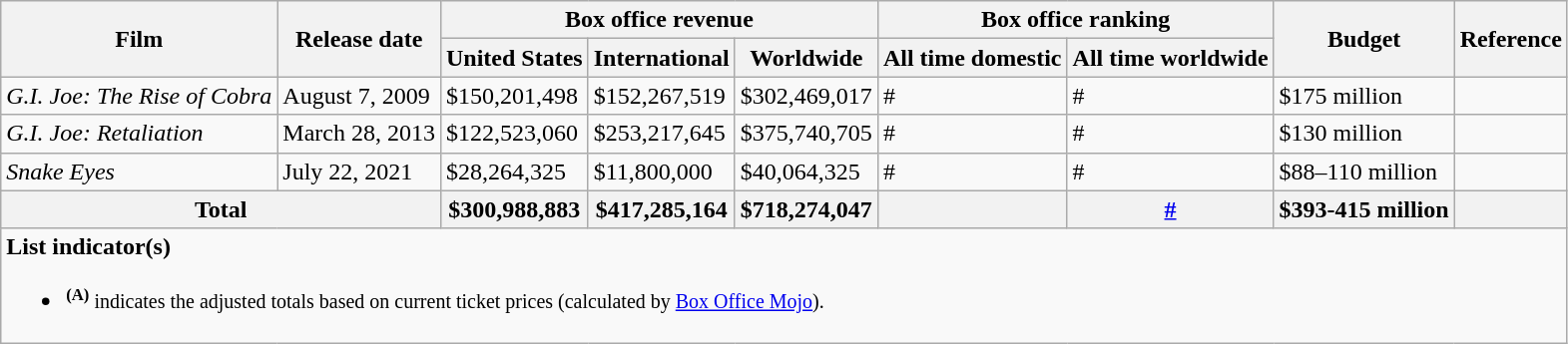<table class="wikitable">
<tr>
<th rowspan="2">Film</th>
<th rowspan="2">Release date</th>
<th colspan="3">Box office revenue</th>
<th colspan="2">Box office ranking</th>
<th rowspan="2">Budget</th>
<th rowspan="2">Reference</th>
</tr>
<tr>
<th>United States</th>
<th>International</th>
<th>Worldwide</th>
<th>All time domestic</th>
<th>All time worldwide</th>
</tr>
<tr>
<td style="text-align:left"><em>G.I. Joe: The Rise of Cobra</em></td>
<td style="text-align:left">August 7, 2009</td>
<td>$150,201,498</td>
<td>$152,267,519</td>
<td>$302,469,017</td>
<td>#</td>
<td>#</td>
<td>$175 million</td>
<td></td>
</tr>
<tr>
<td style="text-align:left"><em>G.I. Joe: Retaliation</em></td>
<td style="text-align:left">March 28, 2013</td>
<td>$122,523,060</td>
<td>$253,217,645</td>
<td>$375,740,705</td>
<td>#</td>
<td>#</td>
<td>$130 million</td>
<td></td>
</tr>
<tr>
<td style="text-align:left"><em>Snake Eyes</em></td>
<td style="text-align:left">July 22, 2021</td>
<td>$28,264,325</td>
<td>$11,800,000</td>
<td>$40,064,325</td>
<td>#</td>
<td>#</td>
<td>$88–110 million</td>
<td></td>
</tr>
<tr>
<th colspan="2">Total</th>
<th>$300,988,883</th>
<th>$417,285,164</th>
<th>$718,274,047</th>
<th></th>
<th><a href='#'>#</a></th>
<th>$393-415 million</th>
<th></th>
</tr>
<tr>
<td colspan="9"><strong>List indicator(s)</strong><br><ul><li><small><sup><strong>(A)</strong></sup> indicates the adjusted totals based on current ticket prices (calculated by <a href='#'>Box Office Mojo</a>).</small></li></ul></td>
</tr>
</table>
